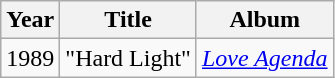<table class="wikitable" border="1">
<tr>
<th>Year</th>
<th>Title</th>
<th>Album</th>
</tr>
<tr>
<td>1989</td>
<td>"Hard Light"</td>
<td><em><a href='#'>Love Agenda</a></em></td>
</tr>
</table>
